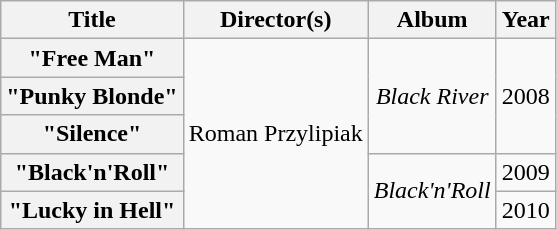<table class="wikitable sortable plainrowheaders" style="text-align: center;">
<tr>
<th scope="col">Title</th>
<th scope="col">Director(s)</th>
<th scope="col">Album</th>
<th scope="col">Year</th>
</tr>
<tr>
<th scope="row">"Free Man"</th>
<td rowspan=5>Roman Przylipiak</td>
<td rowspan=3><em>Black River</em></td>
<td rowspan=3>2008</td>
</tr>
<tr>
<th scope="row">"Punky Blonde"</th>
</tr>
<tr>
<th scope="row">"Silence"</th>
</tr>
<tr>
<th scope="row">"Black'n'Roll"</th>
<td rowspan=2><em>Black'n'Roll</em></td>
<td>2009</td>
</tr>
<tr>
<th scope="row">"Lucky in Hell"</th>
<td>2010</td>
</tr>
</table>
